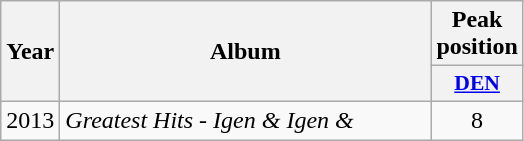<table class="wikitable plainrowheaders" style="text-align:left;" border="1">
<tr>
<th scope="col" rowspan="2" style="width:2em;">Year</th>
<th scope="col" rowspan="2" style="width:15em;">Album</th>
<th scope="col" colspan="1">Peak position</th>
</tr>
<tr>
<th scope="col" style="width:3em;font-size:90%;"><a href='#'>DEN</a><br></th>
</tr>
<tr>
<td rowspan=2>2013</td>
<td><em>Greatest Hits - Igen & Igen &</em></td>
<td style="text-align:center;">8</td>
</tr>
</table>
